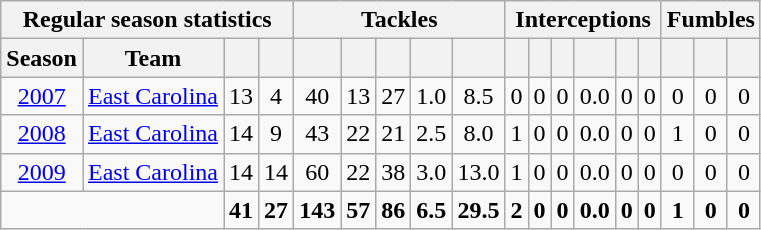<table class="wikitable sortable" style="text-align:center;">
<tr>
<th colspan="4">Regular season statistics</th>
<th colspan="5">Tackles</th>
<th colspan="6">Interceptions</th>
<th colspan="3">Fumbles</th>
</tr>
<tr>
<th>Season</th>
<th>Team</th>
<th></th>
<th></th>
<th></th>
<th></th>
<th></th>
<th></th>
<th></th>
<th></th>
<th></th>
<th></th>
<th></th>
<th></th>
<th></th>
<th></th>
<th></th>
<th></th>
</tr>
<tr>
<td><a href='#'>2007</a></td>
<td><a href='#'>East Carolina</a></td>
<td>13</td>
<td>4</td>
<td>40</td>
<td>13</td>
<td>27</td>
<td>1.0</td>
<td>8.5</td>
<td>0</td>
<td>0</td>
<td>0</td>
<td>0.0</td>
<td>0</td>
<td>0</td>
<td>0</td>
<td>0</td>
<td>0</td>
</tr>
<tr>
<td><a href='#'>2008</a></td>
<td><a href='#'>East Carolina</a></td>
<td>14</td>
<td>9</td>
<td>43</td>
<td>22</td>
<td>21</td>
<td>2.5</td>
<td>8.0</td>
<td>1</td>
<td>0</td>
<td>0</td>
<td>0.0</td>
<td>0</td>
<td>0</td>
<td>1</td>
<td>0</td>
<td>0</td>
</tr>
<tr>
<td><a href='#'>2009</a></td>
<td><a href='#'>East Carolina</a></td>
<td>14</td>
<td>14</td>
<td>60</td>
<td>22</td>
<td>38</td>
<td>3.0</td>
<td>13.0</td>
<td>1</td>
<td>0</td>
<td>0</td>
<td>0.0</td>
<td>0</td>
<td>0</td>
<td>0</td>
<td>0</td>
<td>0</td>
</tr>
<tr class="sortbottom">
<td colspan="2"><strong></strong></td>
<td><strong>41</strong></td>
<td><strong>27</strong></td>
<td><strong>143</strong></td>
<td><strong>57</strong></td>
<td><strong>86</strong></td>
<td><strong>6.5</strong></td>
<td><strong>29.5</strong></td>
<td><strong>2</strong></td>
<td><strong>0</strong></td>
<td><strong>0</strong></td>
<td><strong>0.0</strong></td>
<td><strong>0</strong></td>
<td><strong>0</strong></td>
<td><strong>1</strong></td>
<td><strong>0</strong></td>
<td><strong>0</strong></td>
</tr>
</table>
